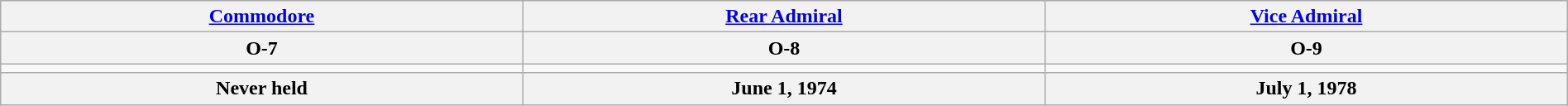<table class="wikitable" style="margin:auto; width:100%;">
<tr>
<th><a href='#'>Commodore</a></th>
<th><a href='#'>Rear Admiral</a></th>
<th><a href='#'>Vice Admiral</a></th>
</tr>
<tr>
<th>O-7</th>
<th>O-8</th>
<th>O-9</th>
</tr>
<tr>
<td style="text-align:center; width:16%;"></td>
<td style="text-align:center; width:16%;"></td>
<td style="text-align:center; width:16%;"></td>
</tr>
<tr>
<th>Never held</th>
<th>June 1, 1974</th>
<th>July 1, 1978</th>
</tr>
</table>
